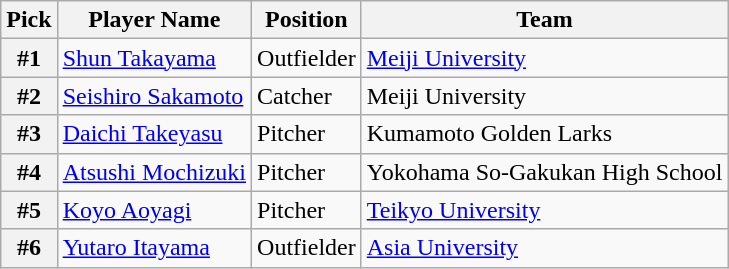<table class="wikitable">
<tr>
<th>Pick</th>
<th>Player Name</th>
<th>Position</th>
<th>Team</th>
</tr>
<tr>
<th>#1</th>
<td><a href='#'>Shun Takayama</a></td>
<td>Outfielder</td>
<td><a href='#'>Meiji University</a></td>
</tr>
<tr>
<th>#2</th>
<td><a href='#'>Seishiro Sakamoto</a></td>
<td>Catcher</td>
<td>Meiji University</td>
</tr>
<tr>
<th>#3</th>
<td><a href='#'>Daichi Takeyasu</a></td>
<td>Pitcher</td>
<td>Kumamoto Golden Larks</td>
</tr>
<tr>
<th>#4</th>
<td><a href='#'>Atsushi Mochizuki</a></td>
<td>Pitcher</td>
<td>Yokohama So-Gakukan High School</td>
</tr>
<tr>
<th>#5</th>
<td><a href='#'>Koyo Aoyagi</a></td>
<td>Pitcher</td>
<td><a href='#'>Teikyo University</a></td>
</tr>
<tr>
<th>#6</th>
<td><a href='#'>Yutaro Itayama</a></td>
<td>Outfielder</td>
<td><a href='#'>Asia University</a></td>
</tr>
</table>
